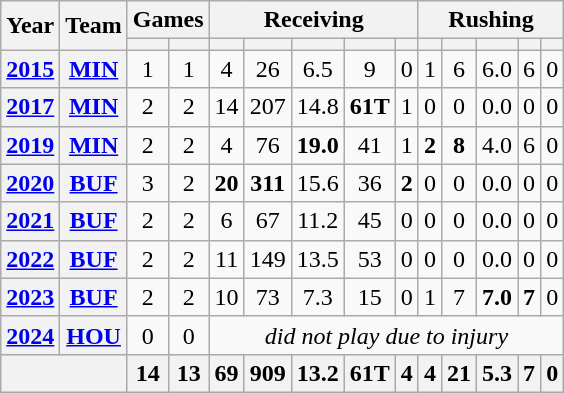<table class=wikitable style="text-align:center;">
<tr>
<th rowspan="2">Year</th>
<th rowspan="2">Team</th>
<th colspan="2">Games</th>
<th colspan="5">Receiving</th>
<th colspan="5">Rushing</th>
</tr>
<tr>
<th></th>
<th></th>
<th></th>
<th></th>
<th></th>
<th></th>
<th></th>
<th></th>
<th></th>
<th></th>
<th></th>
<th></th>
</tr>
<tr>
<th><a href='#'>2015</a></th>
<th><a href='#'>MIN</a></th>
<td>1</td>
<td>1</td>
<td>4</td>
<td>26</td>
<td>6.5</td>
<td>9</td>
<td>0</td>
<td>1</td>
<td>6</td>
<td>6.0</td>
<td>6</td>
<td>0</td>
</tr>
<tr>
<th><a href='#'>2017</a></th>
<th><a href='#'>MIN</a></th>
<td>2</td>
<td>2</td>
<td>14</td>
<td>207</td>
<td>14.8</td>
<td><strong>61T</strong></td>
<td>1</td>
<td>0</td>
<td>0</td>
<td>0.0</td>
<td>0</td>
<td>0</td>
</tr>
<tr>
<th><a href='#'>2019</a></th>
<th><a href='#'>MIN</a></th>
<td>2</td>
<td>2</td>
<td>4</td>
<td>76</td>
<td><strong>19.0</strong></td>
<td>41</td>
<td>1</td>
<td><strong>2</strong></td>
<td><strong>8</strong></td>
<td>4.0</td>
<td>6</td>
<td>0</td>
</tr>
<tr>
<th><a href='#'>2020</a></th>
<th><a href='#'>BUF</a></th>
<td>3</td>
<td>2</td>
<td><strong>20</strong></td>
<td><strong>311</strong></td>
<td>15.6</td>
<td>36</td>
<td><strong>2</strong></td>
<td>0</td>
<td>0</td>
<td>0.0</td>
<td>0</td>
<td>0</td>
</tr>
<tr>
<th><a href='#'>2021</a></th>
<th><a href='#'>BUF</a></th>
<td>2</td>
<td>2</td>
<td>6</td>
<td>67</td>
<td>11.2</td>
<td>45</td>
<td>0</td>
<td>0</td>
<td>0</td>
<td>0.0</td>
<td>0</td>
<td>0</td>
</tr>
<tr>
<th><a href='#'>2022</a></th>
<th><a href='#'>BUF</a></th>
<td>2</td>
<td>2</td>
<td>11</td>
<td>149</td>
<td>13.5</td>
<td>53</td>
<td>0</td>
<td>0</td>
<td>0</td>
<td>0.0</td>
<td>0</td>
<td>0</td>
</tr>
<tr>
<th><a href='#'>2023</a></th>
<th><a href='#'>BUF</a></th>
<td>2</td>
<td>2</td>
<td>10</td>
<td>73</td>
<td>7.3</td>
<td>15</td>
<td>0</td>
<td>1</td>
<td>7</td>
<td><strong>7.0</strong></td>
<td><strong>7</strong></td>
<td>0</td>
</tr>
<tr>
<th><a href='#'>2024</a></th>
<th><a href='#'>HOU</a></th>
<td>0</td>
<td>0</td>
<td colspan="10"><em>did not play due to injury</em></td>
</tr>
<tr>
<th colspan="2"></th>
<th>14</th>
<th>13</th>
<th>69</th>
<th>909</th>
<th>13.2</th>
<th>61T</th>
<th>4</th>
<th>4</th>
<th>21</th>
<th>5.3</th>
<th>7</th>
<th>0</th>
</tr>
</table>
